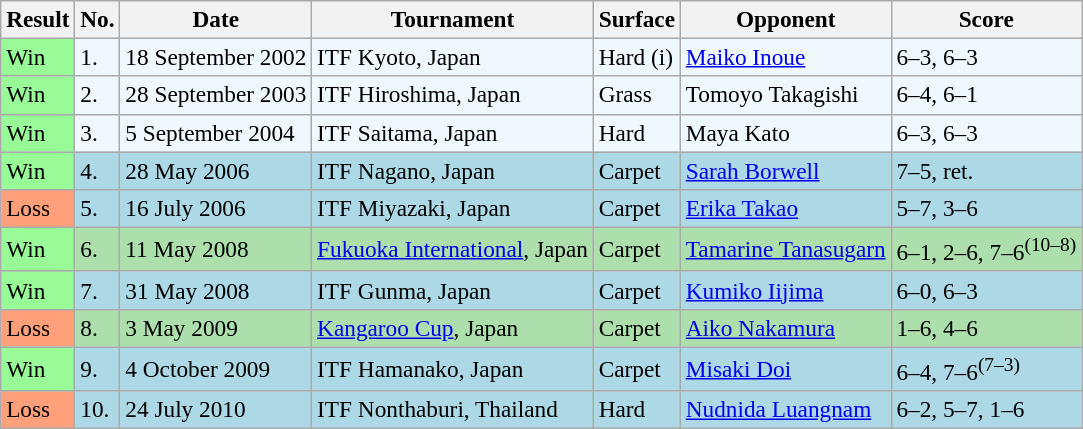<table class="sortable wikitable" style=font-size:97%>
<tr>
<th>Result</th>
<th>No.</th>
<th>Date</th>
<th>Tournament</th>
<th>Surface</th>
<th>Opponent</th>
<th class="unsortable">Score</th>
</tr>
<tr style="background:#f0f8ff;">
<td style="background:#98fb98;">Win</td>
<td>1.</td>
<td>18 September 2002</td>
<td>ITF Kyoto, Japan</td>
<td>Hard (i)</td>
<td> <a href='#'>Maiko Inoue</a></td>
<td>6–3, 6–3</td>
</tr>
<tr style="background:#f0f8ff;">
<td style="background:#98fb98;">Win</td>
<td>2.</td>
<td>28 September 2003</td>
<td>ITF Hiroshima, Japan</td>
<td>Grass</td>
<td> Tomoyo Takagishi</td>
<td>6–4, 6–1</td>
</tr>
<tr style="background:#f0f8ff;">
<td style="background:#98fb98;">Win</td>
<td>3.</td>
<td>5 September 2004</td>
<td>ITF Saitama, Japan</td>
<td>Hard</td>
<td> Maya Kato</td>
<td>6–3, 6–3</td>
</tr>
<tr style="background:lightblue;">
<td style="background:#98fb98;">Win</td>
<td>4.</td>
<td>28 May 2006</td>
<td>ITF Nagano, Japan</td>
<td>Carpet</td>
<td> <a href='#'>Sarah Borwell</a></td>
<td>7–5, ret.</td>
</tr>
<tr style="background:lightblue;">
<td style="background:#ffa07a;">Loss</td>
<td>5.</td>
<td>16 July 2006</td>
<td>ITF Miyazaki, Japan</td>
<td>Carpet</td>
<td> <a href='#'>Erika Takao</a></td>
<td>5–7, 3–6</td>
</tr>
<tr style="background:#addfad;">
<td style="background:#98fb98;">Win</td>
<td>6.</td>
<td>11 May 2008</td>
<td><a href='#'>Fukuoka International</a>, Japan</td>
<td>Carpet</td>
<td> <a href='#'>Tamarine Tanasugarn</a></td>
<td>6–1, 2–6, 7–6<sup>(10–8)</sup></td>
</tr>
<tr style="background:lightblue;">
<td style="background:#98fb98;">Win</td>
<td>7.</td>
<td>31 May 2008</td>
<td>ITF Gunma, Japan</td>
<td>Carpet</td>
<td> <a href='#'>Kumiko Iijima</a></td>
<td>6–0, 6–3</td>
</tr>
<tr style="background:#addfad;">
<td style="background:#ffa07a;">Loss</td>
<td>8.</td>
<td>3 May 2009</td>
<td><a href='#'>Kangaroo Cup</a>, Japan</td>
<td>Carpet</td>
<td> <a href='#'>Aiko Nakamura</a></td>
<td>1–6, 4–6</td>
</tr>
<tr style="background:lightblue;">
<td style="background:#98fb98;">Win</td>
<td>9.</td>
<td>4 October 2009</td>
<td>ITF Hamanako, Japan</td>
<td>Carpet</td>
<td> <a href='#'>Misaki Doi</a></td>
<td>6–4, 7–6<sup>(7–3)</sup></td>
</tr>
<tr style="background:lightblue;">
<td style="background:#ffa07a;">Loss</td>
<td>10.</td>
<td>24 July 2010</td>
<td>ITF Nonthaburi, Thailand</td>
<td>Hard</td>
<td> <a href='#'>Nudnida Luangnam</a></td>
<td>6–2, 5–7, 1–6</td>
</tr>
</table>
